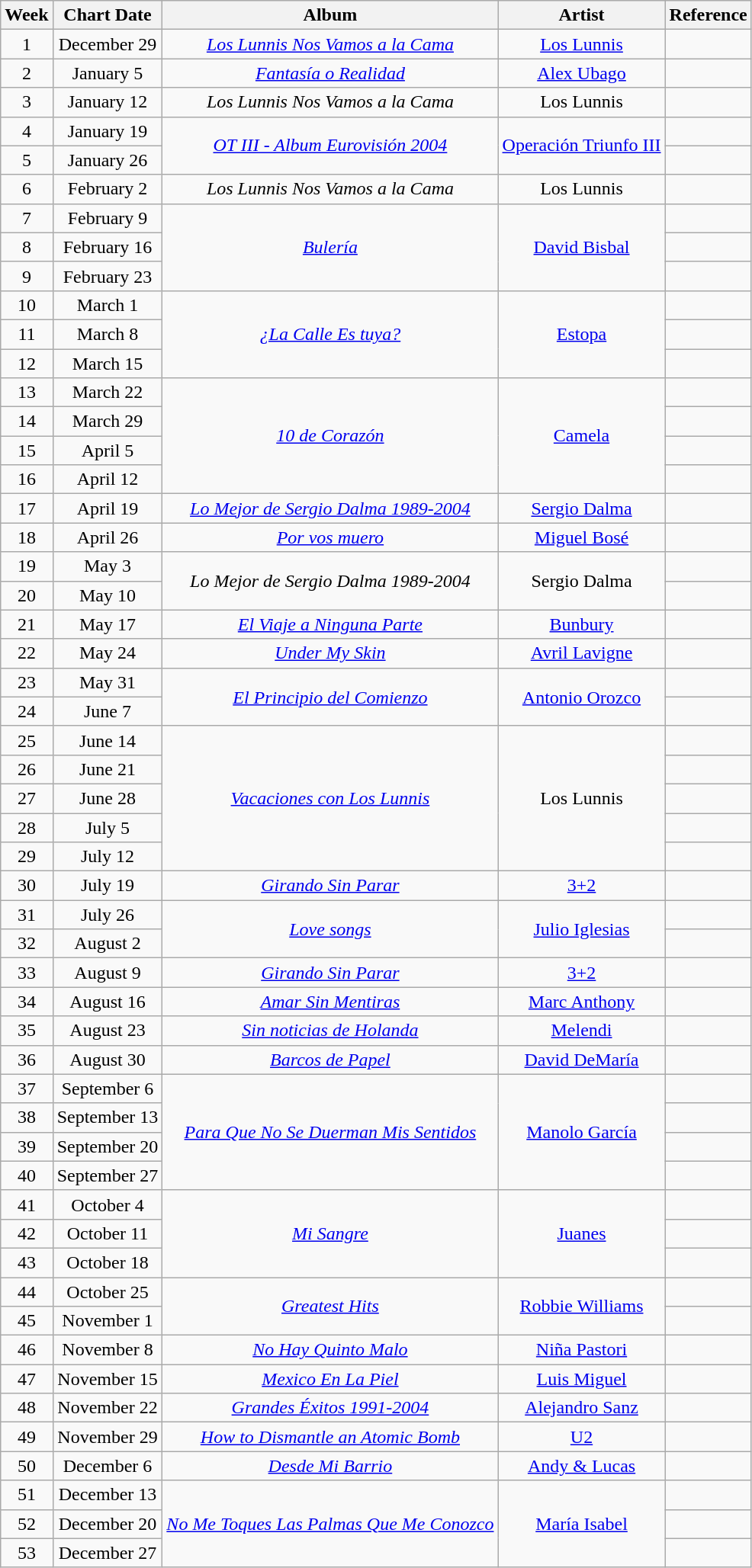<table class="wikitable" style="text-align: center">
<tr>
<th width="">Week</th>
<th width="">Chart Date</th>
<th width="">Album</th>
<th width="">Artist</th>
<th width="" class="unsortable">Reference</th>
</tr>
<tr>
<td>1</td>
<td>December 29</td>
<td><em><a href='#'>Los Lunnis Nos Vamos a la Cama</a></em></td>
<td><a href='#'>Los Lunnis</a></td>
<td></td>
</tr>
<tr>
<td>2</td>
<td>January 5</td>
<td><em><a href='#'>Fantasía o Realidad</a></em></td>
<td><a href='#'>Alex Ubago</a></td>
<td></td>
</tr>
<tr>
<td>3</td>
<td>January 12</td>
<td><em>Los Lunnis Nos Vamos a la Cama</em></td>
<td>Los Lunnis</td>
<td></td>
</tr>
<tr>
<td>4</td>
<td>January 19</td>
<td rowspan="2"><em><a href='#'>OT III - Album Eurovisión 2004</a></em></td>
<td rowspan="2"><a href='#'>Operación Triunfo III</a></td>
<td></td>
</tr>
<tr>
<td>5</td>
<td>January 26</td>
<td></td>
</tr>
<tr>
<td>6</td>
<td>February 2</td>
<td><em>Los Lunnis Nos Vamos a la Cama</em></td>
<td>Los Lunnis</td>
<td></td>
</tr>
<tr>
<td>7</td>
<td>February 9</td>
<td rowspan = "3"><em><a href='#'>Bulería</a></em></td>
<td rowspan = "3"><a href='#'>David Bisbal</a></td>
<td></td>
</tr>
<tr>
<td>8</td>
<td>February 16</td>
<td></td>
</tr>
<tr>
<td>9</td>
<td>February 23</td>
<td></td>
</tr>
<tr>
<td>10</td>
<td>March 1</td>
<td rowspan="3"><em><a href='#'>¿La Calle Es tuya?</a></em></td>
<td rowspan="3"><a href='#'>Estopa</a></td>
<td></td>
</tr>
<tr>
<td>11</td>
<td>March 8</td>
<td></td>
</tr>
<tr>
<td>12</td>
<td>March 15</td>
<td></td>
</tr>
<tr>
<td>13</td>
<td>March 22</td>
<td rowspan="4"><em><a href='#'>10 de Corazón</a></em></td>
<td rowspan="4"><a href='#'>Camela</a></td>
<td></td>
</tr>
<tr>
<td>14</td>
<td>March 29</td>
<td></td>
</tr>
<tr>
<td>15</td>
<td>April 5</td>
<td></td>
</tr>
<tr>
<td>16</td>
<td>April 12</td>
<td></td>
</tr>
<tr>
<td>17</td>
<td>April 19</td>
<td><em><a href='#'>Lo Mejor de Sergio Dalma 1989-2004</a></em></td>
<td><a href='#'>Sergio Dalma</a></td>
<td></td>
</tr>
<tr>
<td>18</td>
<td>April 26</td>
<td><em><a href='#'>Por vos muero</a></em></td>
<td><a href='#'>Miguel Bosé</a></td>
<td></td>
</tr>
<tr>
<td>19</td>
<td>May 3</td>
<td rowspan="2"><em>Lo Mejor de Sergio Dalma 1989-2004</em></td>
<td rowspan="2">Sergio Dalma</td>
<td></td>
</tr>
<tr>
<td>20</td>
<td>May 10</td>
<td></td>
</tr>
<tr>
<td>21</td>
<td>May 17</td>
<td><em><a href='#'>El Viaje a Ninguna Parte</a></em></td>
<td><a href='#'>Bunbury</a></td>
<td></td>
</tr>
<tr>
<td>22</td>
<td>May 24</td>
<td><em><a href='#'>Under My Skin</a></em></td>
<td><a href='#'>Avril Lavigne</a></td>
<td></td>
</tr>
<tr>
<td>23</td>
<td>May 31</td>
<td rowspan="2"><em><a href='#'>El Principio del Comienzo</a></em></td>
<td rowspan="2"><a href='#'>Antonio Orozco</a></td>
<td></td>
</tr>
<tr>
<td>24</td>
<td>June 7</td>
<td></td>
</tr>
<tr>
<td>25</td>
<td>June 14</td>
<td rowspan="5"><em><a href='#'>Vacaciones con Los Lunnis</a></em></td>
<td rowspan="5">Los Lunnis</td>
<td></td>
</tr>
<tr>
<td>26</td>
<td>June 21</td>
<td></td>
</tr>
<tr>
<td>27</td>
<td>June 28</td>
<td></td>
</tr>
<tr>
<td>28</td>
<td>July 5</td>
<td></td>
</tr>
<tr>
<td>29</td>
<td>July 12</td>
<td></td>
</tr>
<tr>
<td>30</td>
<td>July 19</td>
<td><em><a href='#'>Girando Sin Parar</a></em></td>
<td><a href='#'>3+2</a></td>
<td></td>
</tr>
<tr>
<td>31</td>
<td>July 26</td>
<td rowspan="2"><em><a href='#'>Love songs</a></em></td>
<td rowspan="2"><a href='#'>Julio Iglesias</a></td>
<td></td>
</tr>
<tr>
<td>32</td>
<td>August 2</td>
<td></td>
</tr>
<tr>
<td>33</td>
<td>August 9</td>
<td><em><a href='#'>Girando Sin Parar</a></em></td>
<td><a href='#'>3+2</a></td>
<td></td>
</tr>
<tr>
<td>34</td>
<td>August 16</td>
<td><em><a href='#'>Amar Sin Mentiras</a></em></td>
<td><a href='#'>Marc Anthony</a></td>
<td></td>
</tr>
<tr>
<td>35</td>
<td>August 23</td>
<td><em><a href='#'>Sin noticias de Holanda</a></em></td>
<td><a href='#'>Melendi</a></td>
<td></td>
</tr>
<tr>
<td>36</td>
<td>August 30</td>
<td><em><a href='#'>Barcos de Papel</a></em></td>
<td><a href='#'>David DeMaría</a></td>
<td></td>
</tr>
<tr>
<td>37</td>
<td>September 6</td>
<td rowspan="4"><em><a href='#'>Para Que No Se Duerman Mis Sentidos</a></em></td>
<td rowspan="4"><a href='#'>Manolo García</a></td>
<td></td>
</tr>
<tr>
<td>38</td>
<td>September 13</td>
<td></td>
</tr>
<tr>
<td>39</td>
<td>September 20</td>
<td></td>
</tr>
<tr>
<td>40</td>
<td>September 27</td>
<td></td>
</tr>
<tr>
<td>41</td>
<td>October 4</td>
<td rowspan="3"><em><a href='#'>Mi Sangre</a></em></td>
<td rowspan="3"><a href='#'>Juanes</a></td>
<td></td>
</tr>
<tr>
<td>42</td>
<td>October 11</td>
<td></td>
</tr>
<tr>
<td>43</td>
<td>October 18</td>
<td></td>
</tr>
<tr>
<td>44</td>
<td>October 25</td>
<td rowspan="2"><em><a href='#'>Greatest Hits</a></em></td>
<td rowspan="2"><a href='#'>Robbie Williams</a></td>
<td></td>
</tr>
<tr>
<td>45</td>
<td>November 1</td>
<td></td>
</tr>
<tr>
<td>46</td>
<td>November 8</td>
<td><em><a href='#'>No Hay Quinto Malo</a></em></td>
<td><a href='#'>Niña Pastori</a></td>
<td></td>
</tr>
<tr>
<td>47</td>
<td>November 15</td>
<td><em><a href='#'>Mexico En La Piel</a></em></td>
<td><a href='#'>Luis Miguel</a></td>
<td></td>
</tr>
<tr>
<td>48</td>
<td>November 22</td>
<td><em><a href='#'>Grandes Éxitos 1991-2004</a></em></td>
<td><a href='#'>Alejandro Sanz</a></td>
<td></td>
</tr>
<tr>
<td>49</td>
<td>November 29</td>
<td><em><a href='#'>How to Dismantle an Atomic Bomb</a></em></td>
<td><a href='#'>U2</a></td>
<td></td>
</tr>
<tr>
<td>50</td>
<td>December 6</td>
<td><em><a href='#'>Desde Mi Barrio</a></em></td>
<td><a href='#'>Andy & Lucas</a></td>
<td></td>
</tr>
<tr>
<td>51</td>
<td>December 13</td>
<td rowspan="3"><em><a href='#'>No Me Toques Las Palmas Que Me Conozco</a></em></td>
<td rowspan="3"><a href='#'>María Isabel</a></td>
<td></td>
</tr>
<tr>
<td>52</td>
<td>December 20</td>
<td></td>
</tr>
<tr>
<td>53</td>
<td>December 27</td>
<td></td>
</tr>
</table>
